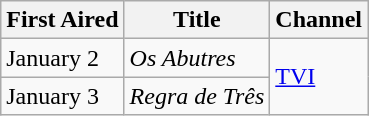<table class="wikitable">
<tr>
<th>First Aired</th>
<th>Title</th>
<th>Channel</th>
</tr>
<tr>
<td>January 2</td>
<td><em>Os Abutres</em></td>
<td rowspan=2><a href='#'>TVI</a></td>
</tr>
<tr>
<td>January 3</td>
<td><em>Regra de Três</em></td>
</tr>
</table>
